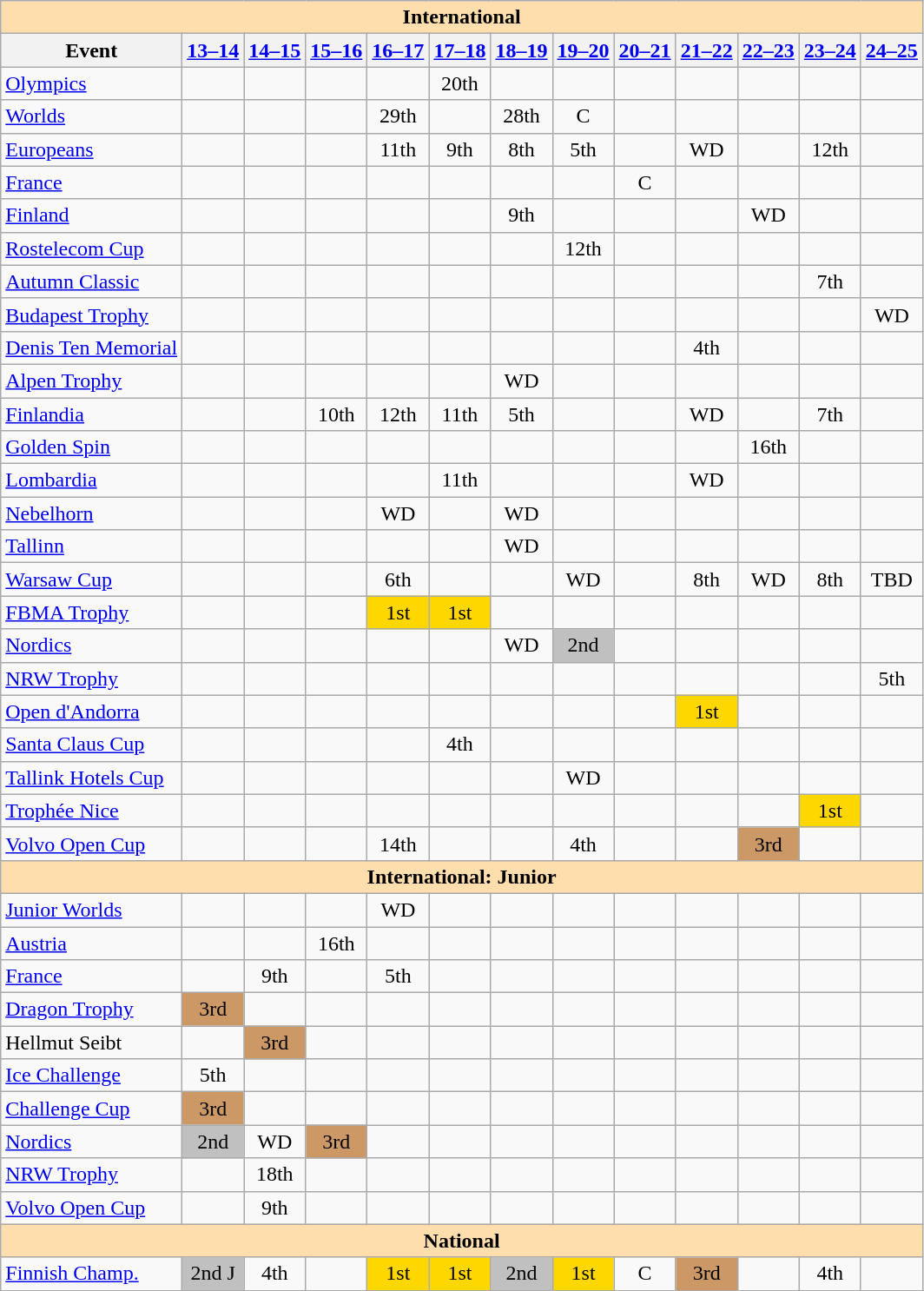<table class="wikitable" style="text-align:center">
<tr>
<th colspan="13" style="background-color: #ffdead; " align="center">International</th>
</tr>
<tr>
<th>Event</th>
<th><a href='#'>13–14</a></th>
<th><a href='#'>14–15</a></th>
<th><a href='#'>15–16</a></th>
<th><a href='#'>16–17</a></th>
<th><a href='#'>17–18</a></th>
<th><a href='#'>18–19</a></th>
<th><a href='#'>19–20</a></th>
<th><a href='#'>20–21</a></th>
<th><a href='#'>21–22</a></th>
<th><a href='#'>22–23</a></th>
<th><a href='#'>23–24</a></th>
<th><a href='#'>24–25</a></th>
</tr>
<tr>
<td align=left><a href='#'>Olympics</a></td>
<td></td>
<td></td>
<td></td>
<td></td>
<td>20th</td>
<td></td>
<td></td>
<td></td>
<td></td>
<td></td>
<td></td>
<td></td>
</tr>
<tr>
<td align=left><a href='#'>Worlds</a></td>
<td></td>
<td></td>
<td></td>
<td>29th</td>
<td></td>
<td>28th</td>
<td>C</td>
<td></td>
<td></td>
<td></td>
<td></td>
<td></td>
</tr>
<tr>
<td align=left><a href='#'>Europeans</a></td>
<td></td>
<td></td>
<td></td>
<td>11th</td>
<td>9th</td>
<td>8th</td>
<td>5th</td>
<td></td>
<td>WD</td>
<td></td>
<td>12th</td>
<td></td>
</tr>
<tr>
<td align=left> <a href='#'>France</a></td>
<td></td>
<td></td>
<td></td>
<td></td>
<td></td>
<td></td>
<td></td>
<td>C</td>
<td></td>
<td></td>
<td></td>
<td></td>
</tr>
<tr>
<td align=left> <a href='#'>Finland</a></td>
<td></td>
<td></td>
<td></td>
<td></td>
<td></td>
<td>9th</td>
<td></td>
<td></td>
<td></td>
<td>WD</td>
<td></td>
<td></td>
</tr>
<tr>
<td align=left> <a href='#'>Rostelecom Cup</a></td>
<td></td>
<td></td>
<td></td>
<td></td>
<td></td>
<td></td>
<td>12th</td>
<td></td>
<td></td>
<td></td>
<td></td>
<td></td>
</tr>
<tr>
<td align=left> <a href='#'>Autumn Classic</a></td>
<td></td>
<td></td>
<td></td>
<td></td>
<td></td>
<td></td>
<td></td>
<td></td>
<td></td>
<td></td>
<td>7th</td>
<td></td>
</tr>
<tr>
<td align=left> <a href='#'>Budapest Trophy</a></td>
<td></td>
<td></td>
<td></td>
<td></td>
<td></td>
<td></td>
<td></td>
<td></td>
<td></td>
<td></td>
<td></td>
<td>WD</td>
</tr>
<tr>
<td align=left> <a href='#'>Denis Ten Memorial</a></td>
<td></td>
<td></td>
<td></td>
<td></td>
<td></td>
<td></td>
<td></td>
<td></td>
<td>4th</td>
<td></td>
<td></td>
<td></td>
</tr>
<tr>
<td align=left> <a href='#'>Alpen Trophy</a></td>
<td></td>
<td></td>
<td></td>
<td></td>
<td></td>
<td>WD</td>
<td></td>
<td></td>
<td></td>
<td></td>
<td></td>
<td></td>
</tr>
<tr>
<td align=left> <a href='#'>Finlandia</a></td>
<td></td>
<td></td>
<td>10th</td>
<td>12th</td>
<td>11th</td>
<td>5th</td>
<td></td>
<td></td>
<td>WD</td>
<td></td>
<td>7th</td>
<td></td>
</tr>
<tr>
<td align=left> <a href='#'>Golden Spin</a></td>
<td></td>
<td></td>
<td></td>
<td></td>
<td></td>
<td></td>
<td></td>
<td></td>
<td></td>
<td>16th</td>
<td></td>
<td></td>
</tr>
<tr>
<td align=left> <a href='#'>Lombardia</a></td>
<td></td>
<td></td>
<td></td>
<td></td>
<td>11th</td>
<td></td>
<td></td>
<td></td>
<td>WD</td>
<td></td>
<td></td>
<td></td>
</tr>
<tr>
<td align=left> <a href='#'>Nebelhorn</a></td>
<td></td>
<td></td>
<td></td>
<td>WD</td>
<td></td>
<td>WD</td>
<td></td>
<td></td>
<td></td>
<td></td>
<td></td>
<td></td>
</tr>
<tr>
<td align=left> <a href='#'>Tallinn</a></td>
<td></td>
<td></td>
<td></td>
<td></td>
<td></td>
<td>WD</td>
<td></td>
<td></td>
<td></td>
<td></td>
<td></td>
<td></td>
</tr>
<tr>
<td align=left> <a href='#'>Warsaw Cup</a></td>
<td></td>
<td></td>
<td></td>
<td>6th</td>
<td></td>
<td></td>
<td>WD</td>
<td></td>
<td>8th</td>
<td>WD</td>
<td>8th</td>
<td>TBD</td>
</tr>
<tr>
<td align=left><a href='#'>FBMA Trophy</a></td>
<td></td>
<td></td>
<td></td>
<td bgcolor=gold>1st</td>
<td bgcolor=gold>1st</td>
<td></td>
<td></td>
<td></td>
<td></td>
<td></td>
<td></td>
<td></td>
</tr>
<tr>
<td align=left><a href='#'>Nordics</a></td>
<td></td>
<td></td>
<td></td>
<td></td>
<td></td>
<td>WD</td>
<td bgcolor=silver>2nd</td>
<td></td>
<td></td>
<td></td>
<td></td>
<td></td>
</tr>
<tr>
<td align=left><a href='#'>NRW Trophy</a></td>
<td></td>
<td></td>
<td></td>
<td></td>
<td></td>
<td></td>
<td></td>
<td></td>
<td></td>
<td></td>
<td></td>
<td>5th</td>
</tr>
<tr>
<td align=left><a href='#'>Open d'Andorra</a></td>
<td></td>
<td></td>
<td></td>
<td></td>
<td></td>
<td></td>
<td></td>
<td></td>
<td bgcolor=gold>1st</td>
<td></td>
<td></td>
<td></td>
</tr>
<tr>
<td align=left><a href='#'>Santa Claus Cup</a></td>
<td></td>
<td></td>
<td></td>
<td></td>
<td>4th</td>
<td></td>
<td></td>
<td></td>
<td></td>
<td></td>
<td></td>
<td></td>
</tr>
<tr>
<td align=left><a href='#'>Tallink Hotels Cup</a></td>
<td></td>
<td></td>
<td></td>
<td></td>
<td></td>
<td></td>
<td>WD</td>
<td></td>
<td></td>
<td></td>
<td></td>
<td></td>
</tr>
<tr>
<td align="left"><a href='#'>Trophée Nice</a></td>
<td></td>
<td></td>
<td></td>
<td></td>
<td></td>
<td></td>
<td></td>
<td></td>
<td></td>
<td></td>
<td bgcolor="gold">1st</td>
<td></td>
</tr>
<tr>
<td align=left><a href='#'>Volvo Open Cup</a></td>
<td></td>
<td></td>
<td></td>
<td>14th</td>
<td></td>
<td></td>
<td>4th</td>
<td></td>
<td></td>
<td bgcolor=cc9966>3rd</td>
<td></td>
<td></td>
</tr>
<tr>
<th colspan="13" style="background-color: #ffdead; " align="center">International: Junior</th>
</tr>
<tr>
<td align=left><a href='#'>Junior Worlds</a></td>
<td></td>
<td></td>
<td></td>
<td>WD</td>
<td></td>
<td></td>
<td></td>
<td></td>
<td></td>
<td></td>
<td></td>
<td></td>
</tr>
<tr>
<td align=left> <a href='#'>Austria</a></td>
<td></td>
<td></td>
<td>16th</td>
<td></td>
<td></td>
<td></td>
<td></td>
<td></td>
<td></td>
<td></td>
<td></td>
<td></td>
</tr>
<tr>
<td align=left> <a href='#'>France</a></td>
<td></td>
<td>9th</td>
<td></td>
<td>5th</td>
<td></td>
<td></td>
<td></td>
<td></td>
<td></td>
<td></td>
<td></td>
<td></td>
</tr>
<tr>
<td align=left><a href='#'>Dragon Trophy</a></td>
<td bgcolor="cc9966">3rd</td>
<td></td>
<td></td>
<td></td>
<td></td>
<td></td>
<td></td>
<td></td>
<td></td>
<td></td>
<td></td>
<td></td>
</tr>
<tr>
<td align=left>Hellmut Seibt</td>
<td></td>
<td bgcolor=cc9966>3rd</td>
<td></td>
<td></td>
<td></td>
<td></td>
<td></td>
<td></td>
<td></td>
<td></td>
<td></td>
<td></td>
</tr>
<tr>
<td align=left><a href='#'>Ice Challenge</a></td>
<td>5th</td>
<td></td>
<td></td>
<td></td>
<td></td>
<td></td>
<td></td>
<td></td>
<td></td>
<td></td>
<td></td>
<td></td>
</tr>
<tr>
<td align=left><a href='#'>Challenge Cup</a></td>
<td bgcolor="cc9966">3rd</td>
<td></td>
<td></td>
<td></td>
<td></td>
<td></td>
<td></td>
<td></td>
<td></td>
<td></td>
<td></td>
<td></td>
</tr>
<tr>
<td align=left><a href='#'>Nordics</a></td>
<td bgcolor="silver">2nd</td>
<td>WD</td>
<td bgcolor=cc9966>3rd</td>
<td></td>
<td></td>
<td></td>
<td></td>
<td></td>
<td></td>
<td></td>
<td></td>
<td></td>
</tr>
<tr>
<td align=left><a href='#'>NRW Trophy</a></td>
<td></td>
<td>18th</td>
<td></td>
<td></td>
<td></td>
<td></td>
<td></td>
<td></td>
<td></td>
<td></td>
<td></td>
<td></td>
</tr>
<tr>
<td align=left><a href='#'>Volvo Open Cup</a></td>
<td></td>
<td>9th</td>
<td></td>
<td></td>
<td></td>
<td></td>
<td></td>
<td></td>
<td></td>
<td></td>
<td></td>
<td></td>
</tr>
<tr>
<th colspan="13" style="background-color: #ffdead; " align="center">National</th>
</tr>
<tr>
<td align="left"><a href='#'>Finnish Champ.</a></td>
<td bgcolor="silver">2nd J</td>
<td>4th</td>
<td></td>
<td bgcolor="gold">1st</td>
<td bgcolor="gold">1st</td>
<td bgcolor="silver">2nd</td>
<td bgcolor="gold">1st</td>
<td>C</td>
<td bgcolor="cc9966">3rd</td>
<td></td>
<td>4th</td>
<td></td>
</tr>
</table>
